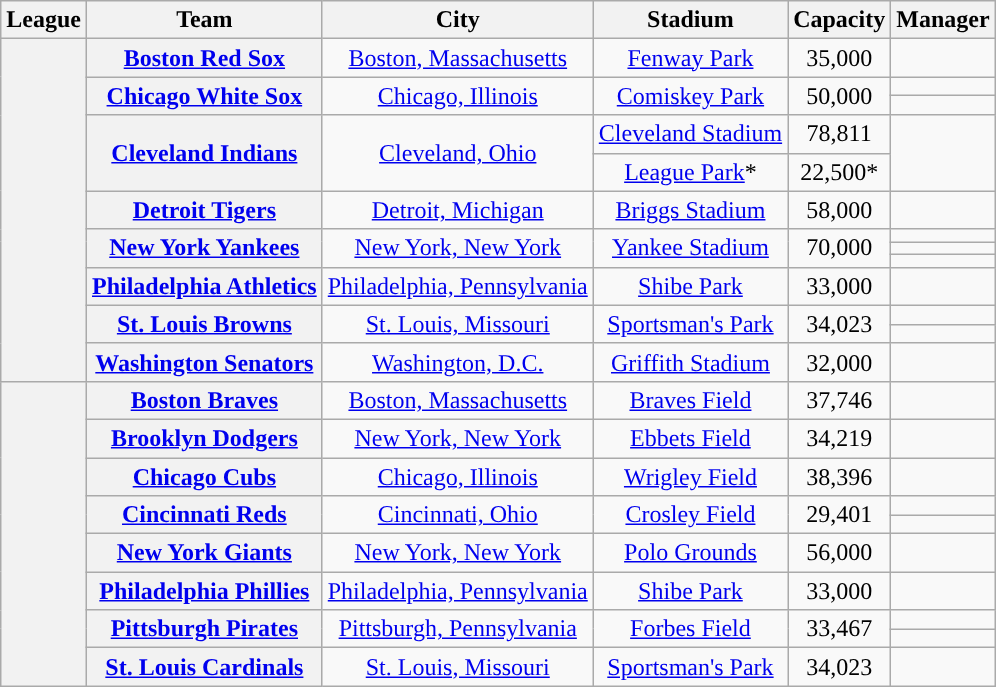<table class="wikitable sortable plainrowheaders" style="text-align:center;">
<tr>
<th scope="col">League</th>
<th scope="col">Team</th>
<th scope="col">City</th>
<th scope="col">Stadium</th>
<th scope="col">Capacity</th>
<th scope="col">Manager</th>
</tr>
<tr>
<th rowspan="13"></th>
<th scope="row"><a href='#'>Boston Red Sox</a></th>
<td><a href='#'>Boston, Massachusetts</a></td>
<td><a href='#'>Fenway Park</a></td>
<td>35,000</td>
<td></td>
</tr>
<tr>
<th rowspan="2" scope="row"><a href='#'>Chicago White Sox</a></th>
<td rowspan="2"><a href='#'>Chicago, Illinois</a></td>
<td rowspan="2"><a href='#'>Comiskey Park</a></td>
<td rowspan="2">50,000</td>
<td></td>
</tr>
<tr>
<td></td>
</tr>
<tr>
<th rowspan="2" scope="row"><a href='#'>Cleveland Indians</a></th>
<td rowspan="2"><a href='#'>Cleveland, Ohio</a></td>
<td><a href='#'>Cleveland Stadium</a></td>
<td>78,811</td>
<td rowspan="2"></td>
</tr>
<tr>
<td><a href='#'>League Park</a>*</td>
<td>22,500*</td>
</tr>
<tr>
<th scope="row"><a href='#'>Detroit Tigers</a></th>
<td><a href='#'>Detroit, Michigan</a></td>
<td><a href='#'>Briggs Stadium</a></td>
<td>58,000</td>
<td></td>
</tr>
<tr>
<th rowspan="3" scope="row"><a href='#'>New York Yankees</a></th>
<td rowspan="3"><a href='#'>New York, New York</a></td>
<td rowspan="3"><a href='#'>Yankee Stadium</a></td>
<td rowspan="3">70,000</td>
<td></td>
</tr>
<tr>
<td></td>
</tr>
<tr>
<td></td>
</tr>
<tr>
<th scope="row"><a href='#'>Philadelphia Athletics</a></th>
<td><a href='#'>Philadelphia, Pennsylvania</a></td>
<td><a href='#'>Shibe Park</a></td>
<td>33,000</td>
<td></td>
</tr>
<tr>
<th rowspan="2" scope="row"><a href='#'>St. Louis Browns</a></th>
<td rowspan="2"><a href='#'>St. Louis, Missouri</a></td>
<td rowspan="2"><a href='#'>Sportsman's Park</a></td>
<td rowspan="2">34,023</td>
<td></td>
</tr>
<tr>
<td></td>
</tr>
<tr>
<th scope="row"><a href='#'>Washington Senators</a></th>
<td><a href='#'>Washington, D.C.</a></td>
<td><a href='#'>Griffith Stadium</a></td>
<td>32,000</td>
<td></td>
</tr>
<tr>
<th rowspan="10"></th>
<th scope="row"><a href='#'>Boston Braves</a></th>
<td><a href='#'>Boston, Massachusetts</a></td>
<td><a href='#'>Braves Field</a></td>
<td>37,746</td>
<td></td>
</tr>
<tr>
<th scope="row"><a href='#'>Brooklyn Dodgers</a></th>
<td><a href='#'>New York, New York</a></td>
<td><a href='#'>Ebbets Field</a></td>
<td>34,219</td>
<td></td>
</tr>
<tr>
<th scope="row"><a href='#'>Chicago Cubs</a></th>
<td><a href='#'>Chicago, Illinois</a></td>
<td><a href='#'>Wrigley Field</a></td>
<td>38,396</td>
<td></td>
</tr>
<tr>
<th rowspan="2" scope="row"><a href='#'>Cincinnati Reds</a></th>
<td rowspan="2"><a href='#'>Cincinnati, Ohio</a></td>
<td rowspan="2"><a href='#'>Crosley Field</a></td>
<td rowspan="2">29,401</td>
<td></td>
</tr>
<tr>
<td></td>
</tr>
<tr>
<th scope="row"><a href='#'>New York Giants</a></th>
<td><a href='#'>New York, New York</a></td>
<td><a href='#'>Polo Grounds</a></td>
<td>56,000</td>
<td></td>
</tr>
<tr>
<th scope="row"><a href='#'>Philadelphia Phillies</a></th>
<td><a href='#'>Philadelphia, Pennsylvania</a></td>
<td><a href='#'>Shibe Park</a></td>
<td>33,000</td>
<td></td>
</tr>
<tr>
<th rowspan="2" scope="row"><a href='#'>Pittsburgh Pirates</a></th>
<td rowspan="2"><a href='#'>Pittsburgh, Pennsylvania</a></td>
<td rowspan="2"><a href='#'>Forbes Field</a></td>
<td rowspan="2">33,467</td>
<td></td>
</tr>
<tr>
<td></td>
</tr>
<tr>
<th scope="row"><a href='#'>St. Louis Cardinals</a></th>
<td><a href='#'>St. Louis, Missouri</a></td>
<td><a href='#'>Sportsman's Park</a></td>
<td>34,023</td>
<td></td>
</tr>
</table>
